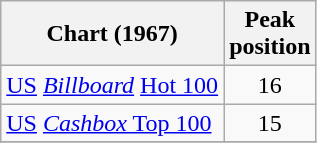<table class="wikitable sortable">
<tr>
<th>Chart (1967)</th>
<th>Peak<br>position</th>
</tr>
<tr>
<td><a href='#'>US</a> <em><a href='#'>Billboard</a></em> <a href='#'>Hot 100</a></td>
<td style="text-align:center;">16</td>
</tr>
<tr>
<td><a href='#'>US</a> <a href='#'><em>Cashbox</em> Top 100</a></td>
<td style="text-align:center;">15</td>
</tr>
<tr>
</tr>
</table>
